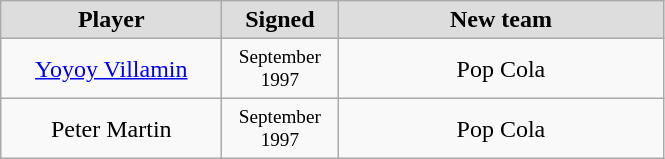<table class="wikitable" style="text-align: center">
<tr align="center" bgcolor="#dddddd">
<td style="width:140px"><strong>Player</strong></td>
<td style="width:70px"><strong>Signed</strong></td>
<td style="width:210px"><strong>New team</strong></td>
</tr>
<tr style="height:40px">
<td><a href='#'>Yoyoy Villamin</a></td>
<td style="font-size: 80%">September 1997</td>
<td>Pop Cola</td>
</tr>
<tr style="height:40px">
<td>Peter Martin</td>
<td style="font-size: 80%">September 1997</td>
<td>Pop Cola</td>
</tr>
</table>
